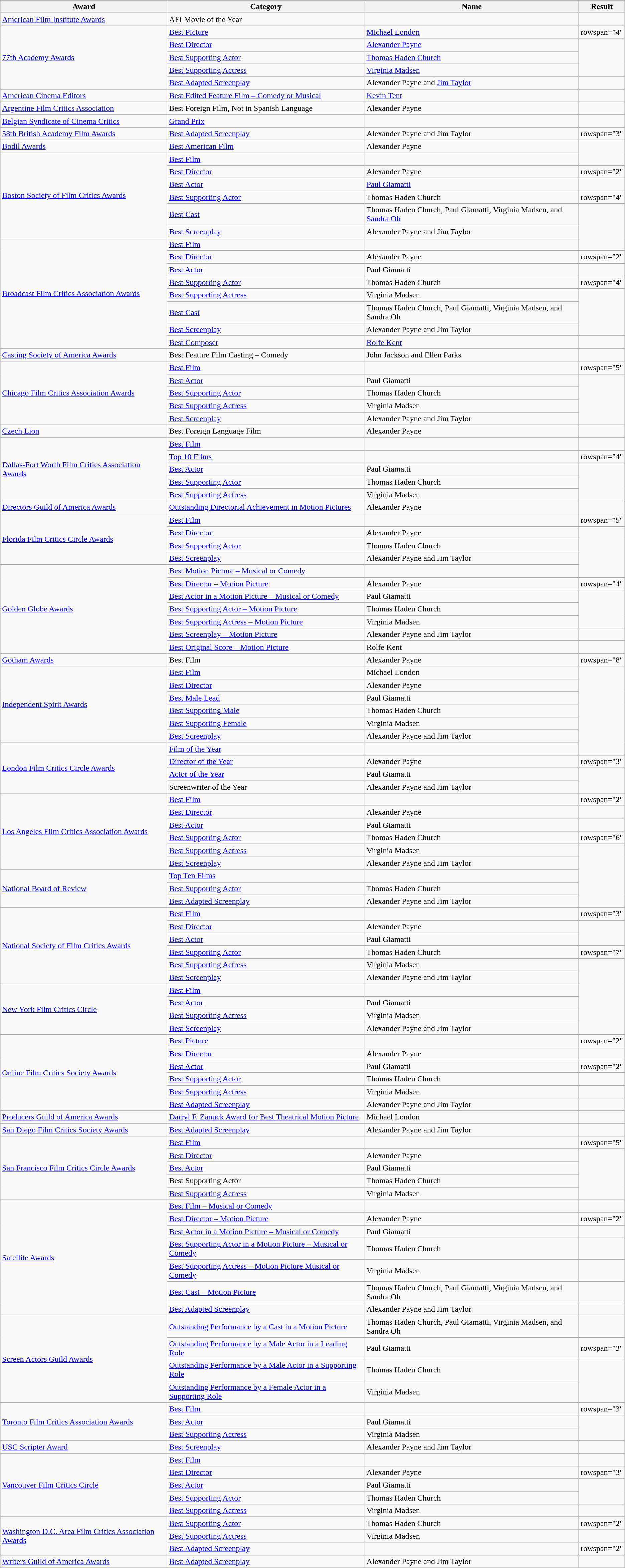<table class="wikitable sortable plainrowheaders">
<tr>
</tr>
<tr>
<th>Award</th>
<th>Category</th>
<th>Name</th>
<th>Result</th>
</tr>
<tr>
<td><a href='#'>American Film Institute Awards</a></td>
<td>AFI Movie of the Year</td>
<td></td>
<td></td>
</tr>
<tr>
<td rowspan=5><a href='#'>77th Academy Awards</a></td>
<td><a href='#'>Best Picture</a></td>
<td><a href='#'>Michael London</a></td>
<td>rowspan="4" </td>
</tr>
<tr>
<td><a href='#'>Best Director</a></td>
<td><a href='#'>Alexander Payne</a></td>
</tr>
<tr>
<td><a href='#'>Best Supporting Actor</a></td>
<td><a href='#'>Thomas Haden Church</a></td>
</tr>
<tr>
<td><a href='#'>Best Supporting Actress</a></td>
<td><a href='#'>Virginia Madsen</a></td>
</tr>
<tr>
<td><a href='#'>Best Adapted Screenplay</a></td>
<td>Alexander Payne and <a href='#'>Jim Taylor</a></td>
<td></td>
</tr>
<tr>
<td><a href='#'>American Cinema Editors</a></td>
<td><a href='#'>Best Edited Feature Film – Comedy or Musical</a></td>
<td><a href='#'>Kevin Tent</a></td>
<td></td>
</tr>
<tr>
<td><a href='#'>Argentine Film Critics Association</a></td>
<td>Best Foreign Film, Not in Spanish Language</td>
<td>Alexander Payne</td>
<td></td>
</tr>
<tr>
<td><a href='#'>Belgian Syndicate of Cinema Critics</a></td>
<td><a href='#'>Grand Prix</a></td>
<td></td>
<td></td>
</tr>
<tr>
<td><a href='#'>58th British Academy Film Awards</a></td>
<td><a href='#'>Best Adapted Screenplay</a></td>
<td>Alexander Payne and Jim Taylor</td>
<td>rowspan="3" </td>
</tr>
<tr>
<td><a href='#'>Bodil Awards</a></td>
<td><a href='#'>Best American Film</a></td>
<td>Alexander Payne</td>
</tr>
<tr>
<td rowspan=6><a href='#'>Boston Society of Film Critics Awards</a></td>
<td><a href='#'>Best Film</a></td>
<td></td>
</tr>
<tr>
<td><a href='#'>Best Director</a></td>
<td>Alexander Payne</td>
<td>rowspan="2" </td>
</tr>
<tr>
<td><a href='#'>Best Actor</a></td>
<td><a href='#'>Paul Giamatti</a></td>
</tr>
<tr>
<td><a href='#'>Best Supporting Actor</a></td>
<td>Thomas Haden Church</td>
<td>rowspan="4" </td>
</tr>
<tr>
<td><a href='#'>Best Cast</a></td>
<td>Thomas Haden Church, Paul Giamatti, Virginia Madsen, and <a href='#'>Sandra Oh</a></td>
</tr>
<tr>
<td><a href='#'>Best Screenplay</a></td>
<td>Alexander Payne and Jim Taylor</td>
</tr>
<tr>
<td rowspan="8"><a href='#'>Broadcast Film Critics Association Awards</a></td>
<td><a href='#'>Best Film</a></td>
<td></td>
</tr>
<tr>
<td><a href='#'>Best Director</a></td>
<td>Alexander Payne</td>
<td>rowspan="2" </td>
</tr>
<tr>
<td><a href='#'>Best Actor</a></td>
<td>Paul Giamatti</td>
</tr>
<tr>
<td><a href='#'>Best Supporting Actor</a></td>
<td>Thomas Haden Church</td>
<td>rowspan="4" </td>
</tr>
<tr>
<td><a href='#'>Best Supporting Actress</a></td>
<td>Virginia Madsen</td>
</tr>
<tr>
<td><a href='#'>Best Cast</a></td>
<td>Thomas Haden Church, Paul Giamatti, Virginia Madsen, and Sandra Oh</td>
</tr>
<tr>
<td><a href='#'>Best Screenplay</a></td>
<td>Alexander Payne and Jim Taylor</td>
</tr>
<tr>
<td><a href='#'>Best Composer</a></td>
<td><a href='#'>Rolfe Kent</a></td>
<td></td>
</tr>
<tr>
<td><a href='#'>Casting Society of America Awards</a></td>
<td>Best Feature Film Casting – Comedy</td>
<td>John Jackson and Ellen Parks</td>
<td></td>
</tr>
<tr>
<td rowspan="5"><a href='#'>Chicago Film Critics Association Awards</a></td>
<td><a href='#'>Best Film</a></td>
<td></td>
<td>rowspan="5" </td>
</tr>
<tr>
<td><a href='#'>Best Actor</a></td>
<td>Paul Giamatti</td>
</tr>
<tr>
<td><a href='#'>Best Supporting Actor</a></td>
<td>Thomas Haden Church</td>
</tr>
<tr>
<td><a href='#'>Best Supporting Actress</a></td>
<td>Virginia Madsen</td>
</tr>
<tr>
<td><a href='#'>Best Screenplay</a></td>
<td>Alexander Payne and Jim Taylor</td>
</tr>
<tr>
<td><a href='#'>Czech Lion</a></td>
<td>Best Foreign Language Film</td>
<td>Alexander Payne</td>
<td></td>
</tr>
<tr>
<td rowspan="5"><a href='#'>Dallas-Fort Worth Film Critics Association Awards</a></td>
<td><a href='#'>Best Film</a></td>
<td></td>
<td></td>
</tr>
<tr>
<td><a href='#'>Top 10 Films</a></td>
<td></td>
<td>rowspan="4" </td>
</tr>
<tr>
<td><a href='#'>Best Actor</a></td>
<td>Paul Giamatti</td>
</tr>
<tr>
<td><a href='#'>Best Supporting Actor</a></td>
<td>Thomas Haden Church</td>
</tr>
<tr>
<td><a href='#'>Best Supporting Actress</a></td>
<td>Virginia Madsen</td>
</tr>
<tr>
<td><a href='#'>Directors Guild of America Awards</a></td>
<td><a href='#'>Outstanding Directorial Achievement in Motion Pictures</a></td>
<td>Alexander Payne</td>
<td></td>
</tr>
<tr>
<td rowspan="4"><a href='#'>Florida Film Critics Circle Awards</a></td>
<td><a href='#'>Best Film</a></td>
<td></td>
<td>rowspan="5" </td>
</tr>
<tr>
<td><a href='#'>Best Director</a></td>
<td>Alexander Payne</td>
</tr>
<tr>
<td><a href='#'>Best Supporting Actor</a></td>
<td>Thomas Haden Church</td>
</tr>
<tr>
<td><a href='#'>Best Screenplay</a></td>
<td>Alexander Payne and Jim Taylor</td>
</tr>
<tr>
<td rowspan="7"><a href='#'>Golden Globe Awards</a></td>
<td><a href='#'>Best Motion Picture – Musical or Comedy</a></td>
<td></td>
</tr>
<tr>
<td><a href='#'>Best Director – Motion Picture</a></td>
<td>Alexander Payne</td>
<td>rowspan="4" </td>
</tr>
<tr>
<td><a href='#'>Best Actor in a Motion Picture – Musical or Comedy</a></td>
<td>Paul Giamatti</td>
</tr>
<tr>
<td><a href='#'>Best Supporting Actor – Motion Picture</a></td>
<td>Thomas Haden Church</td>
</tr>
<tr>
<td><a href='#'>Best Supporting Actress – Motion Picture</a></td>
<td>Virginia Madsen</td>
</tr>
<tr>
<td><a href='#'>Best Screenplay – Motion Picture</a></td>
<td>Alexander Payne and Jim Taylor</td>
<td></td>
</tr>
<tr>
<td><a href='#'>Best Original Score – Motion Picture</a></td>
<td>Rolfe Kent</td>
<td></td>
</tr>
<tr>
<td><a href='#'>Gotham Awards</a></td>
<td>Best Film</td>
<td>Alexander Payne</td>
<td>rowspan="8" </td>
</tr>
<tr>
<td rowspan="6"><a href='#'>Independent Spirit Awards</a></td>
<td><a href='#'>Best Film</a></td>
<td>Michael London</td>
</tr>
<tr>
<td><a href='#'>Best Director</a></td>
<td>Alexander Payne</td>
</tr>
<tr>
<td><a href='#'>Best Male Lead</a></td>
<td>Paul Giamatti</td>
</tr>
<tr>
<td><a href='#'>Best Supporting Male</a></td>
<td>Thomas Haden Church</td>
</tr>
<tr>
<td><a href='#'>Best Supporting Female</a></td>
<td>Virginia Madsen</td>
</tr>
<tr>
<td><a href='#'>Best Screenplay</a></td>
<td>Alexander Payne and Jim Taylor</td>
</tr>
<tr>
<td rowspan="4"><a href='#'>London Film Critics Circle Awards</a></td>
<td><a href='#'>Film of the Year</a></td>
<td></td>
</tr>
<tr>
<td><a href='#'>Director of the Year</a></td>
<td>Alexander Payne</td>
<td>rowspan="3" </td>
</tr>
<tr>
<td><a href='#'>Actor of the Year</a></td>
<td>Paul Giamatti</td>
</tr>
<tr>
<td>Screenwriter of the Year</td>
<td>Alexander Payne and Jim Taylor</td>
</tr>
<tr>
<td rowspan="6"><a href='#'>Los Angeles Film Critics Association Awards</a></td>
<td><a href='#'>Best Film</a></td>
<td></td>
<td>rowspan="2" </td>
</tr>
<tr>
<td><a href='#'>Best Director</a></td>
<td>Alexander Payne</td>
</tr>
<tr>
<td><a href='#'>Best Actor</a></td>
<td>Paul Giamatti</td>
<td></td>
</tr>
<tr>
<td><a href='#'>Best Supporting Actor</a></td>
<td>Thomas Haden Church</td>
<td>rowspan="6" </td>
</tr>
<tr>
<td><a href='#'>Best Supporting Actress</a></td>
<td>Virginia Madsen</td>
</tr>
<tr>
<td><a href='#'>Best Screenplay</a></td>
<td>Alexander Payne and Jim Taylor</td>
</tr>
<tr>
<td rowspan="3"><a href='#'>National Board of Review</a></td>
<td><a href='#'>Top Ten Films</a></td>
<td></td>
</tr>
<tr>
<td><a href='#'>Best Supporting Actor</a></td>
<td>Thomas Haden Church</td>
</tr>
<tr>
<td><a href='#'>Best Adapted Screenplay</a></td>
<td>Alexander Payne and Jim Taylor</td>
</tr>
<tr>
<td rowspan="6"><a href='#'>National Society of Film Critics Awards</a></td>
<td><a href='#'>Best Film</a></td>
<td></td>
<td>rowspan="3" </td>
</tr>
<tr>
<td><a href='#'>Best Director</a></td>
<td>Alexander Payne</td>
</tr>
<tr>
<td><a href='#'>Best Actor</a></td>
<td>Paul Giamatti</td>
</tr>
<tr>
<td><a href='#'>Best Supporting Actor</a></td>
<td>Thomas Haden Church</td>
<td>rowspan="7" </td>
</tr>
<tr>
<td><a href='#'>Best Supporting Actress</a></td>
<td>Virginia Madsen</td>
</tr>
<tr>
<td><a href='#'>Best Screenplay</a></td>
<td>Alexander Payne and Jim Taylor</td>
</tr>
<tr>
<td rowspan="4"><a href='#'>New York Film Critics Circle</a></td>
<td><a href='#'>Best Film</a></td>
<td></td>
</tr>
<tr>
<td><a href='#'>Best Actor</a></td>
<td>Paul Giamatti</td>
</tr>
<tr>
<td><a href='#'>Best Supporting Actress</a></td>
<td>Virginia Madsen</td>
</tr>
<tr>
<td><a href='#'>Best Screenplay</a></td>
<td>Alexander Payne and Jim Taylor</td>
</tr>
<tr>
<td rowspan="6"><a href='#'>Online Film Critics Society Awards</a></td>
<td><a href='#'>Best Picture</a></td>
<td></td>
<td>rowspan="2" </td>
</tr>
<tr>
<td><a href='#'>Best Director</a></td>
<td>Alexander Payne</td>
</tr>
<tr>
<td><a href='#'>Best Actor</a></td>
<td>Paul Giamatti</td>
<td>rowspan="2" </td>
</tr>
<tr>
<td><a href='#'>Best Supporting Actor</a></td>
<td>Thomas Haden Church</td>
</tr>
<tr>
<td><a href='#'>Best Supporting Actress</a></td>
<td>Virginia Madsen</td>
<td></td>
</tr>
<tr>
<td><a href='#'>Best Adapted Screenplay</a></td>
<td>Alexander Payne and Jim Taylor</td>
<td></td>
</tr>
<tr>
<td><a href='#'>Producers Guild of America Awards</a></td>
<td><a href='#'>Darryl F. Zanuck Award for Best Theatrical Motion Picture</a></td>
<td>Michael London</td>
<td></td>
</tr>
<tr>
<td><a href='#'>San Diego Film Critics Society Awards</a></td>
<td><a href='#'>Best Adapted Screenplay</a></td>
<td>Alexander Payne and Jim Taylor</td>
<td></td>
</tr>
<tr>
<td rowspan="5"><a href='#'>San Francisco Film Critics Circle Awards</a></td>
<td><a href='#'>Best Film</a></td>
<td></td>
<td>rowspan="5" </td>
</tr>
<tr>
<td><a href='#'>Best Director</a></td>
<td>Alexander Payne</td>
</tr>
<tr>
<td><a href='#'>Best Actor</a></td>
<td>Paul Giamatti</td>
</tr>
<tr>
<td>Best Supporting Actor</td>
<td>Thomas Haden Church</td>
</tr>
<tr>
<td><a href='#'>Best Supporting Actress</a></td>
<td>Virginia Madsen</td>
</tr>
<tr>
<td rowspan="7"><a href='#'>Satellite Awards</a></td>
<td><a href='#'>Best Film – Musical or Comedy</a></td>
<td></td>
<td></td>
</tr>
<tr>
<td><a href='#'>Best Director – Motion Picture</a></td>
<td>Alexander Payne</td>
<td>rowspan="2" </td>
</tr>
<tr>
<td><a href='#'>Best Actor in a Motion Picture – Musical or Comedy</a></td>
<td>Paul Giamatti</td>
</tr>
<tr>
<td><a href='#'>Best Supporting Actor in a Motion Picture – Musical or Comedy</a></td>
<td>Thomas Haden Church</td>
<td></td>
</tr>
<tr>
<td><a href='#'>Best Supporting Actress – Motion Picture Musical or Comedy</a></td>
<td>Virginia Madsen</td>
<td></td>
</tr>
<tr>
<td><a href='#'>Best Cast – Motion Picture</a></td>
<td>Thomas Haden Church, Paul Giamatti, Virginia Madsen, and Sandra Oh</td>
<td></td>
</tr>
<tr>
<td><a href='#'>Best Adapted Screenplay</a></td>
<td>Alexander Payne and Jim Taylor</td>
<td></td>
</tr>
<tr>
<td rowspan="4"><a href='#'>Screen Actors Guild Awards</a></td>
<td><a href='#'>Outstanding Performance by a Cast in a Motion Picture</a></td>
<td>Thomas Haden Church, Paul Giamatti, Virginia Madsen, and Sandra Oh</td>
<td></td>
</tr>
<tr>
<td><a href='#'>Outstanding Performance by a Male Actor in a Leading Role</a></td>
<td>Paul Giamatti</td>
<td>rowspan="3" </td>
</tr>
<tr>
<td><a href='#'>Outstanding Performance by a Male Actor in a Supporting Role</a></td>
<td>Thomas Haden Church</td>
</tr>
<tr>
<td><a href='#'>Outstanding Performance by a Female Actor in a Supporting Role</a></td>
<td>Virginia Madsen</td>
</tr>
<tr>
<td rowspan="3"><a href='#'>Toronto Film Critics Association Awards</a></td>
<td><a href='#'>Best Film</a></td>
<td></td>
<td>rowspan="3" </td>
</tr>
<tr>
<td><a href='#'>Best Actor</a></td>
<td>Paul Giamatti</td>
</tr>
<tr>
<td><a href='#'>Best Supporting Actress</a></td>
<td>Virginia Madsen</td>
</tr>
<tr>
<td><a href='#'>USC Scripter Award</a></td>
<td><a href='#'>Best Screenplay</a></td>
<td>Alexander Payne and Jim Taylor</td>
<td></td>
</tr>
<tr>
<td rowspan="5"><a href='#'>Vancouver Film Critics Circle</a></td>
<td><a href='#'>Best Film</a></td>
<td></td>
<td></td>
</tr>
<tr>
<td><a href='#'>Best Director</a></td>
<td>Alexander Payne</td>
<td>rowspan="3" </td>
</tr>
<tr>
<td><a href='#'>Best Actor</a></td>
<td>Paul Giamatti</td>
</tr>
<tr>
<td><a href='#'>Best Supporting Actor</a></td>
<td>Thomas Haden Church</td>
</tr>
<tr>
<td><a href='#'>Best Supporting Actress</a></td>
<td>Virginia Madsen</td>
<td></td>
</tr>
<tr>
<td rowspan="3"><a href='#'>Washington D.C. Area Film Critics Association Awards</a></td>
<td><a href='#'>Best Supporting Actor</a></td>
<td>Thomas Haden Church</td>
<td>rowspan="2" </td>
</tr>
<tr>
<td><a href='#'>Best Supporting Actress</a></td>
<td>Virginia Madsen</td>
</tr>
<tr>
<td><a href='#'>Best Adapted Screenplay</a></td>
<td></td>
<td>rowspan="2" </td>
</tr>
<tr>
<td><a href='#'>Writers Guild of America Awards</a></td>
<td><a href='#'>Best Adapted Screenplay</a></td>
<td>Alexander Payne and Jim Taylor</td>
</tr>
</table>
